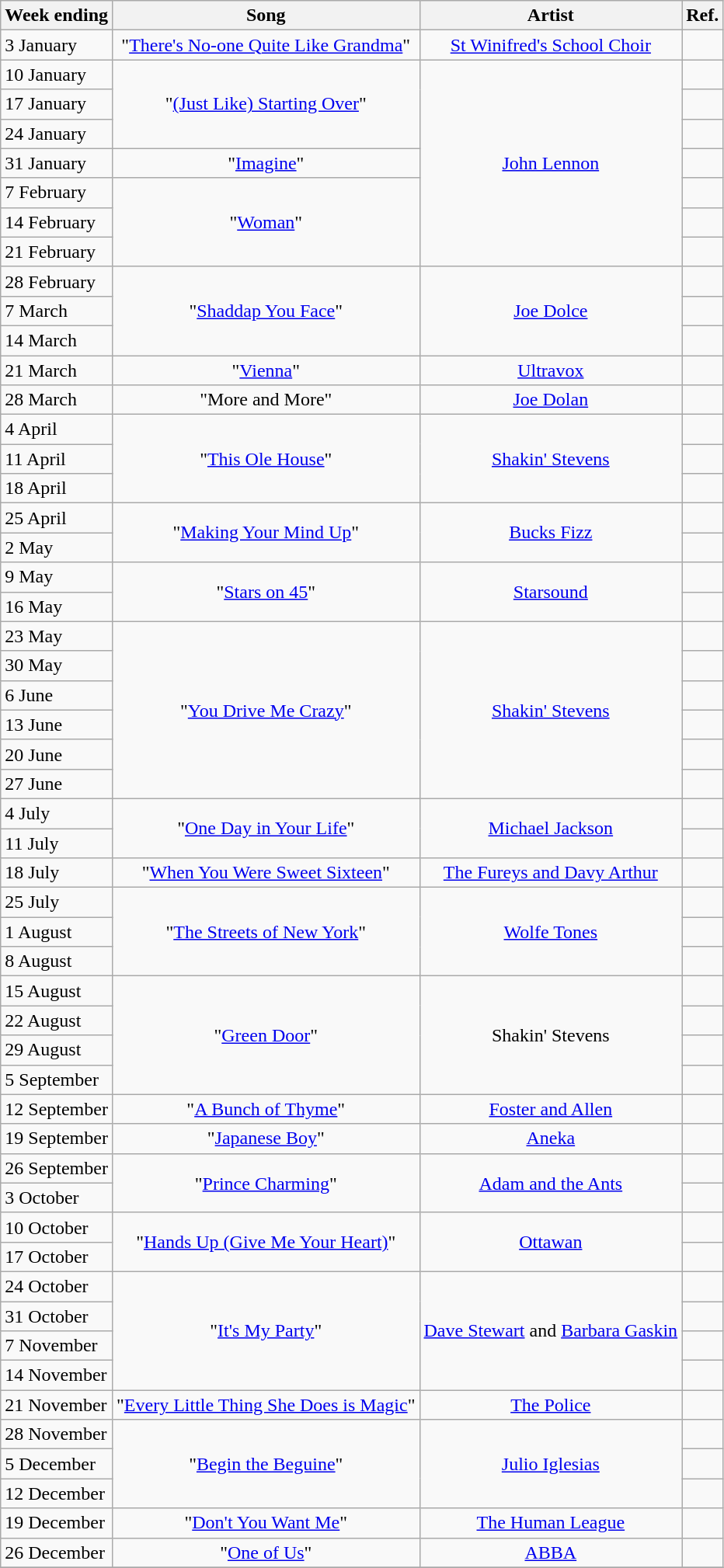<table class="wikitable">
<tr>
<th>Week ending</th>
<th>Song</th>
<th>Artist</th>
<th>Ref.</th>
</tr>
<tr>
<td>3 January</td>
<td align="center">"<a href='#'>There's No-one Quite Like Grandma</a>"</td>
<td align="center"><a href='#'>St Winifred's School Choir</a></td>
<td></td>
</tr>
<tr>
<td>10 January</td>
<td rowspan="3" align="center">"<a href='#'>(Just Like) Starting Over</a>"</td>
<td rowspan="7" align="center"><a href='#'>John Lennon</a></td>
<td></td>
</tr>
<tr>
<td>17 January</td>
<td></td>
</tr>
<tr>
<td>24 January</td>
<td></td>
</tr>
<tr>
<td>31 January</td>
<td align="center">"<a href='#'>Imagine</a>"</td>
<td></td>
</tr>
<tr>
<td>7 February</td>
<td rowspan="3" align="center">"<a href='#'>Woman</a>"</td>
<td></td>
</tr>
<tr>
<td>14 February</td>
<td></td>
</tr>
<tr>
<td>21 February</td>
<td></td>
</tr>
<tr>
<td>28 February</td>
<td rowspan="3" align="center">"<a href='#'>Shaddap You Face</a>"</td>
<td rowspan="3" align="center"><a href='#'>Joe Dolce</a></td>
<td></td>
</tr>
<tr>
<td>7 March</td>
<td></td>
</tr>
<tr>
<td>14 March</td>
<td></td>
</tr>
<tr>
<td>21 March</td>
<td align="center">"<a href='#'>Vienna</a>"</td>
<td align="center"><a href='#'>Ultravox</a></td>
<td></td>
</tr>
<tr>
<td>28 March</td>
<td align="center">"More and More"</td>
<td align="center"><a href='#'>Joe Dolan</a></td>
<td></td>
</tr>
<tr>
<td>4 April</td>
<td rowspan="3" align="center">"<a href='#'>This Ole House</a>"</td>
<td rowspan="3" align="center"><a href='#'>Shakin' Stevens</a></td>
<td></td>
</tr>
<tr>
<td>11 April</td>
<td></td>
</tr>
<tr>
<td>18 April</td>
<td></td>
</tr>
<tr>
<td>25 April</td>
<td rowspan="2" align="center">"<a href='#'>Making Your Mind Up</a>"</td>
<td rowspan="2" align="center"><a href='#'>Bucks Fizz</a></td>
<td></td>
</tr>
<tr>
<td>2 May</td>
<td></td>
</tr>
<tr>
<td>9 May</td>
<td rowspan="2" align="center">"<a href='#'>Stars on 45</a>"</td>
<td rowspan="2" align="center"><a href='#'>Starsound</a></td>
<td></td>
</tr>
<tr>
<td>16 May</td>
<td></td>
</tr>
<tr>
<td>23 May</td>
<td rowspan="6" align="center">"<a href='#'>You Drive Me Crazy</a>"</td>
<td rowspan="6" align="center"><a href='#'>Shakin' Stevens</a></td>
<td></td>
</tr>
<tr>
<td>30 May</td>
<td></td>
</tr>
<tr>
<td>6 June</td>
<td></td>
</tr>
<tr>
<td>13 June</td>
<td></td>
</tr>
<tr>
<td>20 June</td>
<td></td>
</tr>
<tr>
<td>27 June</td>
<td></td>
</tr>
<tr>
<td>4 July</td>
<td rowspan="2" align="center">"<a href='#'>One Day in Your Life</a>"</td>
<td rowspan="2" align="center"><a href='#'>Michael Jackson</a></td>
<td></td>
</tr>
<tr>
<td>11 July</td>
<td></td>
</tr>
<tr>
<td>18 July</td>
<td align="center">"<a href='#'>When You Were Sweet Sixteen</a>"</td>
<td align="center"><a href='#'>The Fureys and Davy Arthur</a></td>
<td></td>
</tr>
<tr>
<td>25 July</td>
<td rowspan="3" align="center">"<a href='#'>The Streets of New York</a>"</td>
<td rowspan="3" align="center"><a href='#'>Wolfe Tones</a></td>
<td></td>
</tr>
<tr>
<td>1 August</td>
<td></td>
</tr>
<tr>
<td>8 August</td>
<td></td>
</tr>
<tr>
<td>15 August</td>
<td rowspan="4" align="center">"<a href='#'>Green Door</a>"</td>
<td rowspan="4" align="center">Shakin' Stevens</td>
<td></td>
</tr>
<tr>
<td>22 August</td>
<td></td>
</tr>
<tr>
<td>29 August</td>
<td></td>
</tr>
<tr>
<td>5 September</td>
<td></td>
</tr>
<tr>
<td>12 September</td>
<td align="center">"<a href='#'>A Bunch of Thyme</a>"</td>
<td align="center"><a href='#'>Foster and Allen</a></td>
<td></td>
</tr>
<tr>
<td>19 September</td>
<td align="center">"<a href='#'>Japanese Boy</a>"</td>
<td align="center"><a href='#'>Aneka</a></td>
<td></td>
</tr>
<tr>
<td>26 September</td>
<td rowspan="2" align="center">"<a href='#'>Prince Charming</a>"</td>
<td rowspan="2" align="center"><a href='#'>Adam and the Ants</a></td>
<td></td>
</tr>
<tr>
<td>3 October</td>
<td></td>
</tr>
<tr>
<td>10 October</td>
<td rowspan="2" align="center">"<a href='#'>Hands Up (Give Me Your Heart)</a>"</td>
<td rowspan="2" align="center"><a href='#'>Ottawan</a></td>
<td></td>
</tr>
<tr>
<td>17 October</td>
<td></td>
</tr>
<tr>
<td>24 October</td>
<td rowspan="4" align="center">"<a href='#'>It's My Party</a>"</td>
<td rowspan="4" align="center"><a href='#'>Dave Stewart</a> and <a href='#'>Barbara Gaskin</a></td>
<td></td>
</tr>
<tr>
<td>31 October</td>
<td></td>
</tr>
<tr>
<td>7 November</td>
<td></td>
</tr>
<tr>
<td>14 November</td>
<td></td>
</tr>
<tr>
<td>21 November</td>
<td align="center">"<a href='#'>Every Little Thing She Does is Magic</a>"</td>
<td align="center"><a href='#'>The Police</a></td>
<td></td>
</tr>
<tr>
<td>28 November</td>
<td rowspan="3" align="center">"<a href='#'>Begin the Beguine</a>"</td>
<td rowspan="3" align="center"><a href='#'>Julio Iglesias</a></td>
<td></td>
</tr>
<tr>
<td>5 December</td>
<td></td>
</tr>
<tr>
<td>12 December</td>
<td></td>
</tr>
<tr>
<td>19 December</td>
<td align="center">"<a href='#'>Don't You Want Me</a>"</td>
<td align="center"><a href='#'>The Human League</a></td>
<td></td>
</tr>
<tr>
<td>26 December</td>
<td align="center">"<a href='#'>One of Us</a>"</td>
<td align="center"><a href='#'>ABBA</a></td>
<td></td>
</tr>
<tr>
</tr>
</table>
